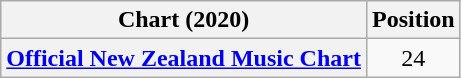<table class="wikitable sortable plainrowheaders">
<tr>
<th scope="col">Chart (2020)</th>
<th scope="col">Position</th>
</tr>
<tr>
<th scope="row"><a href='#'>Official New Zealand Music Chart</a></th>
<td style="text-align:center;">24</td>
</tr>
</table>
